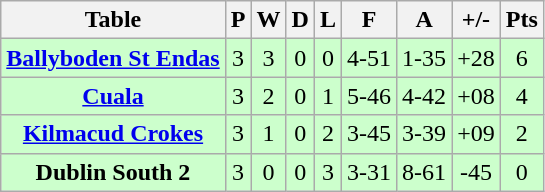<table class="wikitable">
<tr>
<th>Table</th>
<th>P</th>
<th>W</th>
<th>D</th>
<th>L</th>
<th>F</th>
<th>A</th>
<th>+/-</th>
<th>Pts</th>
</tr>
<tr align="Center" style="background:#ccffcc;">
<td><strong><a href='#'>Ballyboden St Endas</a></strong></td>
<td>3</td>
<td>3</td>
<td>0</td>
<td>0</td>
<td>4-51</td>
<td>1-35</td>
<td>+28</td>
<td>6</td>
</tr>
<tr align="Center" style="background:#ccffcc;">
<td><strong><a href='#'>Cuala</a></strong></td>
<td>3</td>
<td>2</td>
<td>0</td>
<td>1</td>
<td>5-46</td>
<td>4-42</td>
<td>+08</td>
<td>4</td>
</tr>
<tr align="Center" style="background:#ccffcc;">
<td><strong><a href='#'>Kilmacud Crokes</a></strong></td>
<td>3</td>
<td>1</td>
<td>0</td>
<td>2</td>
<td>3-45</td>
<td>3-39</td>
<td>+09</td>
<td>2</td>
</tr>
<tr align="Center" style="background:#ccffcc;">
<td><strong>Dublin South 2</strong></td>
<td>3</td>
<td>0</td>
<td>0</td>
<td>3</td>
<td>3-31</td>
<td>8-61</td>
<td>-45</td>
<td>0</td>
</tr>
</table>
